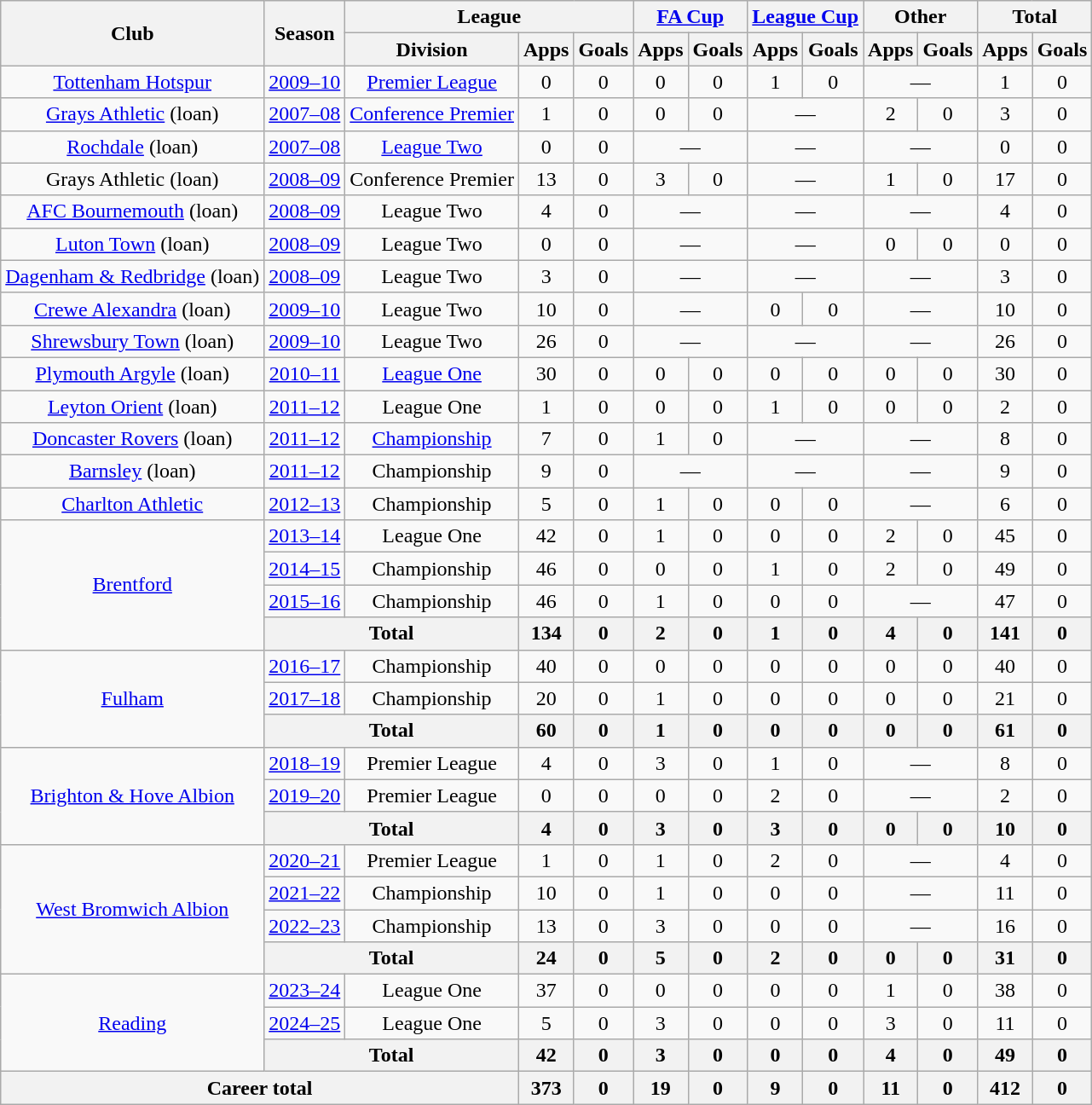<table class=wikitable style=text-align:center>
<tr>
<th rowspan="2">Club</th>
<th rowspan="2">Season</th>
<th colspan="3">League</th>
<th colspan="2"><a href='#'>FA Cup</a></th>
<th colspan="2"><a href='#'>League Cup</a></th>
<th colspan="2">Other</th>
<th colspan="2">Total</th>
</tr>
<tr>
<th>Division</th>
<th>Apps</th>
<th>Goals</th>
<th>Apps</th>
<th>Goals</th>
<th>Apps</th>
<th>Goals</th>
<th>Apps</th>
<th>Goals</th>
<th>Apps</th>
<th>Goals</th>
</tr>
<tr>
<td><a href='#'>Tottenham Hotspur</a></td>
<td><a href='#'>2009–10</a></td>
<td><a href='#'>Premier League</a></td>
<td>0</td>
<td>0</td>
<td>0</td>
<td>0</td>
<td>1</td>
<td>0</td>
<td colspan="2">—</td>
<td>1</td>
<td>0</td>
</tr>
<tr>
<td><a href='#'>Grays Athletic</a> (loan)</td>
<td><a href='#'>2007–08</a></td>
<td><a href='#'>Conference Premier</a></td>
<td>1</td>
<td>0</td>
<td>0</td>
<td>0</td>
<td colspan="2">—</td>
<td>2</td>
<td>0</td>
<td>3</td>
<td>0</td>
</tr>
<tr>
<td><a href='#'>Rochdale</a> (loan)</td>
<td><a href='#'>2007–08</a></td>
<td><a href='#'>League Two</a></td>
<td>0</td>
<td>0</td>
<td colspan="2">—</td>
<td colspan="2">—</td>
<td colspan="2">—</td>
<td>0</td>
<td>0</td>
</tr>
<tr>
<td>Grays Athletic (loan)</td>
<td><a href='#'>2008–09</a></td>
<td>Conference Premier</td>
<td>13</td>
<td>0</td>
<td>3</td>
<td>0</td>
<td colspan="2">—</td>
<td>1</td>
<td>0</td>
<td>17</td>
<td>0</td>
</tr>
<tr>
<td><a href='#'>AFC Bournemouth</a> (loan)</td>
<td><a href='#'>2008–09</a></td>
<td>League Two</td>
<td>4</td>
<td>0</td>
<td colspan="2">—</td>
<td colspan="2">—</td>
<td colspan="2">—</td>
<td>4</td>
<td>0</td>
</tr>
<tr>
<td><a href='#'>Luton Town</a> (loan)</td>
<td><a href='#'>2008–09</a></td>
<td>League Two</td>
<td>0</td>
<td>0</td>
<td colspan="2">—</td>
<td colspan="2">—</td>
<td 0>0</td>
<td>0</td>
<td>0</td>
<td>0</td>
</tr>
<tr>
<td><a href='#'>Dagenham & Redbridge</a> (loan)</td>
<td><a href='#'>2008–09</a></td>
<td>League Two</td>
<td>3</td>
<td>0</td>
<td colspan="2">—</td>
<td colspan="2">—</td>
<td colspan="2">—</td>
<td>3</td>
<td>0</td>
</tr>
<tr>
<td><a href='#'>Crewe Alexandra</a> (loan)</td>
<td><a href='#'>2009–10</a></td>
<td>League Two</td>
<td>10</td>
<td>0</td>
<td colspan="2">—</td>
<td>0</td>
<td>0</td>
<td colspan="2">—</td>
<td>10</td>
<td>0</td>
</tr>
<tr>
<td><a href='#'>Shrewsbury Town</a> (loan)</td>
<td><a href='#'>2009–10</a></td>
<td>League Two</td>
<td>26</td>
<td>0</td>
<td colspan="2">—</td>
<td colspan="2">—</td>
<td colspan="2">—</td>
<td>26</td>
<td>0</td>
</tr>
<tr>
<td><a href='#'>Plymouth Argyle</a> (loan)</td>
<td><a href='#'>2010–11</a></td>
<td><a href='#'>League One</a></td>
<td>30</td>
<td>0</td>
<td>0</td>
<td>0</td>
<td>0</td>
<td>0</td>
<td>0</td>
<td>0</td>
<td>30</td>
<td>0</td>
</tr>
<tr>
<td><a href='#'>Leyton Orient</a> (loan)</td>
<td><a href='#'>2011–12</a></td>
<td>League One</td>
<td>1</td>
<td>0</td>
<td>0</td>
<td>0</td>
<td>1</td>
<td>0</td>
<td>0</td>
<td>0</td>
<td>2</td>
<td>0</td>
</tr>
<tr>
<td><a href='#'>Doncaster Rovers</a> (loan)</td>
<td><a href='#'>2011–12</a></td>
<td><a href='#'>Championship</a></td>
<td>7</td>
<td>0</td>
<td>1</td>
<td>0</td>
<td colspan="2">—</td>
<td colspan="2">—</td>
<td>8</td>
<td>0</td>
</tr>
<tr>
<td><a href='#'>Barnsley</a> (loan)</td>
<td><a href='#'>2011–12</a></td>
<td>Championship</td>
<td>9</td>
<td>0</td>
<td colspan="2">—</td>
<td colspan="2">—</td>
<td colspan="2">—</td>
<td>9</td>
<td>0</td>
</tr>
<tr>
<td><a href='#'>Charlton Athletic</a></td>
<td><a href='#'>2012–13</a></td>
<td>Championship</td>
<td>5</td>
<td>0</td>
<td>1</td>
<td>0</td>
<td>0</td>
<td>0</td>
<td colspan="2">—</td>
<td>6</td>
<td>0</td>
</tr>
<tr>
<td rowspan="4"><a href='#'>Brentford</a></td>
<td><a href='#'>2013–14</a></td>
<td>League One</td>
<td>42</td>
<td>0</td>
<td>1</td>
<td>0</td>
<td>0</td>
<td>0</td>
<td>2</td>
<td>0</td>
<td>45</td>
<td>0</td>
</tr>
<tr>
<td><a href='#'>2014–15</a></td>
<td>Championship</td>
<td>46</td>
<td>0</td>
<td>0</td>
<td>0</td>
<td>1</td>
<td>0</td>
<td>2</td>
<td>0</td>
<td>49</td>
<td>0</td>
</tr>
<tr>
<td><a href='#'>2015–16</a></td>
<td>Championship</td>
<td>46</td>
<td>0</td>
<td>1</td>
<td>0</td>
<td>0</td>
<td>0</td>
<td colspan=2>—</td>
<td>47</td>
<td>0</td>
</tr>
<tr>
<th colspan=2>Total</th>
<th>134</th>
<th>0</th>
<th>2</th>
<th>0</th>
<th>1</th>
<th>0</th>
<th>4</th>
<th>0</th>
<th>141</th>
<th>0</th>
</tr>
<tr>
<td rowspan=3><a href='#'>Fulham</a></td>
<td><a href='#'>2016–17</a></td>
<td>Championship</td>
<td>40</td>
<td>0</td>
<td>0</td>
<td>0</td>
<td>0</td>
<td>0</td>
<td>0</td>
<td>0</td>
<td>40</td>
<td>0</td>
</tr>
<tr>
<td><a href='#'>2017–18</a></td>
<td>Championship</td>
<td>20</td>
<td>0</td>
<td>1</td>
<td>0</td>
<td>0</td>
<td>0</td>
<td>0</td>
<td>0</td>
<td>21</td>
<td>0</td>
</tr>
<tr>
<th colspan="2">Total</th>
<th>60</th>
<th>0</th>
<th>1</th>
<th>0</th>
<th>0</th>
<th>0</th>
<th>0</th>
<th>0</th>
<th>61</th>
<th>0</th>
</tr>
<tr>
<td rowspan=3><a href='#'>Brighton & Hove Albion</a></td>
<td><a href='#'>2018–19</a></td>
<td>Premier League</td>
<td>4</td>
<td>0</td>
<td>3</td>
<td>0</td>
<td>1</td>
<td>0</td>
<td colspan=2>—</td>
<td>8</td>
<td>0</td>
</tr>
<tr>
<td><a href='#'>2019–20</a></td>
<td>Premier League</td>
<td>0</td>
<td>0</td>
<td>0</td>
<td>0</td>
<td>2</td>
<td>0</td>
<td colspan=2>—</td>
<td>2</td>
<td>0</td>
</tr>
<tr>
<th colspan="2">Total</th>
<th>4</th>
<th>0</th>
<th>3</th>
<th>0</th>
<th>3</th>
<th>0</th>
<th>0</th>
<th>0</th>
<th>10</th>
<th>0</th>
</tr>
<tr>
<td rowspan=4><a href='#'>West Bromwich Albion</a></td>
<td><a href='#'>2020–21</a></td>
<td>Premier League</td>
<td>1</td>
<td>0</td>
<td>1</td>
<td>0</td>
<td>2</td>
<td>0</td>
<td colspan=2>—</td>
<td>4</td>
<td>0</td>
</tr>
<tr>
<td><a href='#'>2021–22</a></td>
<td>Championship</td>
<td>10</td>
<td>0</td>
<td>1</td>
<td>0</td>
<td>0</td>
<td>0</td>
<td colspan=2>—</td>
<td>11</td>
<td>0</td>
</tr>
<tr>
<td><a href='#'>2022–23</a></td>
<td>Championship</td>
<td>13</td>
<td>0</td>
<td>3</td>
<td>0</td>
<td>0</td>
<td>0</td>
<td colspan=2>—</td>
<td>16</td>
<td>0</td>
</tr>
<tr>
<th colspan="2">Total</th>
<th>24</th>
<th>0</th>
<th>5</th>
<th>0</th>
<th>2</th>
<th>0</th>
<th>0</th>
<th>0</th>
<th>31</th>
<th>0</th>
</tr>
<tr>
<td rowspan="3"><a href='#'>Reading</a></td>
<td><a href='#'>2023–24</a></td>
<td>League One</td>
<td>37</td>
<td>0</td>
<td>0</td>
<td>0</td>
<td>0</td>
<td>0</td>
<td>1</td>
<td>0</td>
<td>38</td>
<td>0</td>
</tr>
<tr>
<td><a href='#'>2024–25</a></td>
<td>League One</td>
<td>5</td>
<td>0</td>
<td>3</td>
<td>0</td>
<td>0</td>
<td>0</td>
<td>3</td>
<td>0</td>
<td>11</td>
<td>0</td>
</tr>
<tr>
<th colspan="2">Total</th>
<th>42</th>
<th>0</th>
<th>3</th>
<th>0</th>
<th>0</th>
<th>0</th>
<th>4</th>
<th>0</th>
<th>49</th>
<th>0</th>
</tr>
<tr>
<th colspan="3">Career total</th>
<th>373</th>
<th>0</th>
<th>19</th>
<th>0</th>
<th>9</th>
<th>0</th>
<th>11</th>
<th>0</th>
<th>412</th>
<th>0</th>
</tr>
</table>
